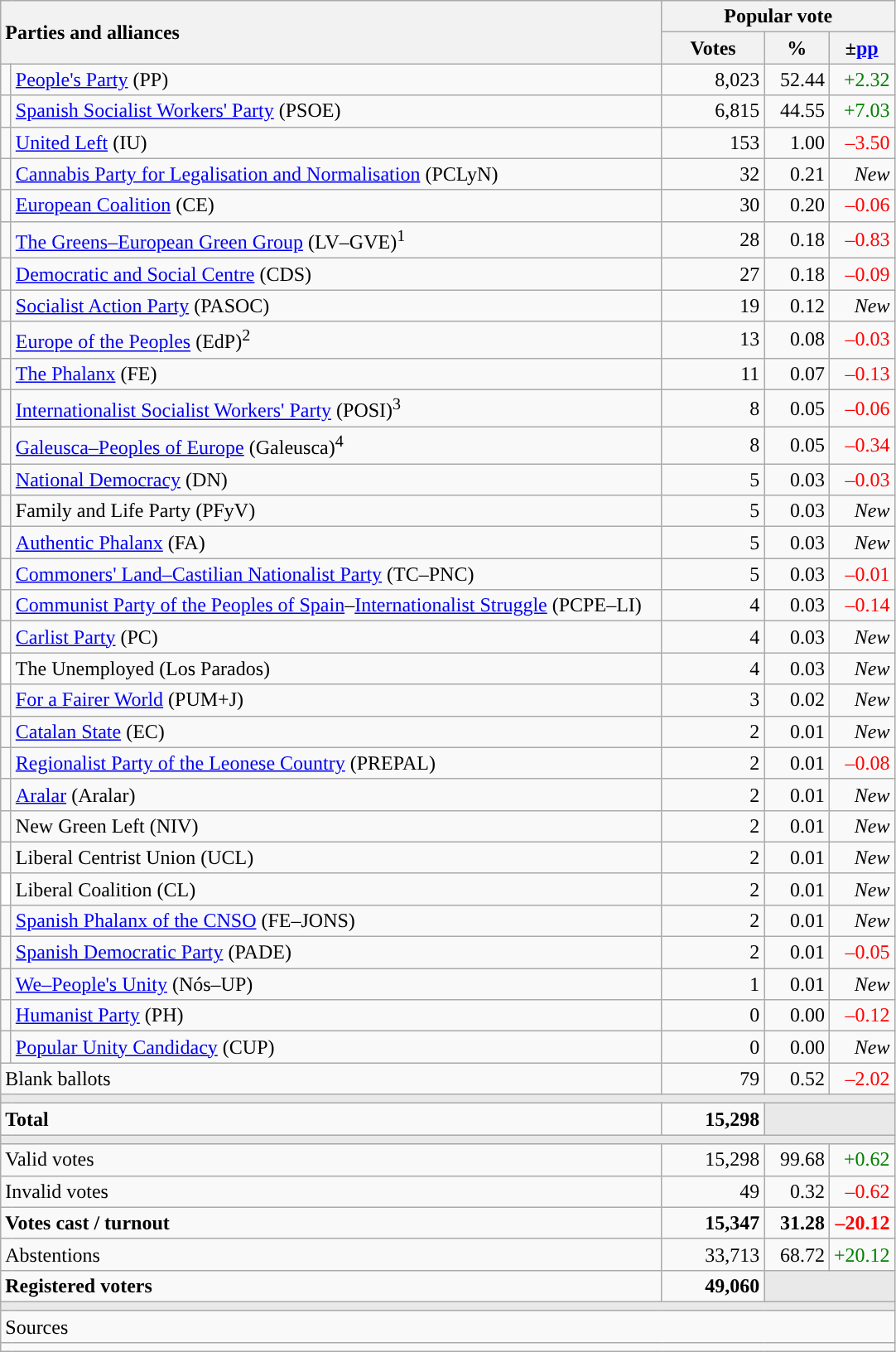<table class="wikitable" style="text-align:right">
<tr>
<th style="text-align:left;" rowspan="2" colspan="2" width="525">Parties and alliances</th>
<th colspan="3">Popular vote</th>
</tr>
<tr>
<th width="75">Votes</th>
<th width="45">%</th>
<th width="45">±<a href='#'>pp</a></th>
</tr>
<tr>
<td width="1" style="color:inherit;background:"></td>
<td align="left"><a href='#'>People's Party</a> (PP)</td>
<td>8,023</td>
<td>52.44</td>
<td style="color:green;">+2.32</td>
</tr>
<tr>
<td style="color:inherit;background:"></td>
<td align="left"><a href='#'>Spanish Socialist Workers' Party</a> (PSOE)</td>
<td>6,815</td>
<td>44.55</td>
<td style="color:green;">+7.03</td>
</tr>
<tr>
<td style="color:inherit;background:"></td>
<td align="left"><a href='#'>United Left</a> (IU)</td>
<td>153</td>
<td>1.00</td>
<td style="color:red;">–3.50</td>
</tr>
<tr>
<td style="color:inherit;background:"></td>
<td align="left"><a href='#'>Cannabis Party for Legalisation and Normalisation</a> (PCLyN)</td>
<td>32</td>
<td>0.21</td>
<td><em>New</em></td>
</tr>
<tr>
<td style="color:inherit;background:"></td>
<td align="left"><a href='#'>European Coalition</a> (CE)</td>
<td>30</td>
<td>0.20</td>
<td style="color:red;">–0.06</td>
</tr>
<tr>
<td style="color:inherit;background:"></td>
<td align="left"><a href='#'>The Greens–European Green Group</a> (LV–GVE)<sup>1</sup></td>
<td>28</td>
<td>0.18</td>
<td style="color:red;">–0.83</td>
</tr>
<tr>
<td style="color:inherit;background:"></td>
<td align="left"><a href='#'>Democratic and Social Centre</a> (CDS)</td>
<td>27</td>
<td>0.18</td>
<td style="color:red;">–0.09</td>
</tr>
<tr>
<td style="color:inherit;background:"></td>
<td align="left"><a href='#'>Socialist Action Party</a> (PASOC)</td>
<td>19</td>
<td>0.12</td>
<td><em>New</em></td>
</tr>
<tr>
<td style="color:inherit;background:"></td>
<td align="left"><a href='#'>Europe of the Peoples</a> (EdP)<sup>2</sup></td>
<td>13</td>
<td>0.08</td>
<td style="color:red;">–0.03</td>
</tr>
<tr>
<td style="color:inherit;background:"></td>
<td align="left"><a href='#'>The Phalanx</a> (FE)</td>
<td>11</td>
<td>0.07</td>
<td style="color:red;">–0.13</td>
</tr>
<tr>
<td style="color:inherit;background:"></td>
<td align="left"><a href='#'>Internationalist Socialist Workers' Party</a> (POSI)<sup>3</sup></td>
<td>8</td>
<td>0.05</td>
<td style="color:red;">–0.06</td>
</tr>
<tr>
<td style="color:inherit;background:"></td>
<td align="left"><a href='#'>Galeusca–Peoples of Europe</a> (Galeusca)<sup>4</sup></td>
<td>8</td>
<td>0.05</td>
<td style="color:red;">–0.34</td>
</tr>
<tr>
<td style="color:inherit;background:"></td>
<td align="left"><a href='#'>National Democracy</a> (DN)</td>
<td>5</td>
<td>0.03</td>
<td style="color:red;">–0.03</td>
</tr>
<tr>
<td style="color:inherit;background:"></td>
<td align="left">Family and Life Party (PFyV)</td>
<td>5</td>
<td>0.03</td>
<td><em>New</em></td>
</tr>
<tr>
<td style="color:inherit;background:"></td>
<td align="left"><a href='#'>Authentic Phalanx</a> (FA)</td>
<td>5</td>
<td>0.03</td>
<td><em>New</em></td>
</tr>
<tr>
<td style="color:inherit;background:"></td>
<td align="left"><a href='#'>Commoners' Land–Castilian Nationalist Party</a> (TC–PNC)</td>
<td>5</td>
<td>0.03</td>
<td style="color:red;">–0.01</td>
</tr>
<tr>
<td style="color:inherit;background:"></td>
<td align="left"><a href='#'>Communist Party of the Peoples of Spain</a>–<a href='#'>Internationalist Struggle</a> (PCPE–LI)</td>
<td>4</td>
<td>0.03</td>
<td style="color:red;">–0.14</td>
</tr>
<tr>
<td style="color:inherit;background:"></td>
<td align="left"><a href='#'>Carlist Party</a> (PC)</td>
<td>4</td>
<td>0.03</td>
<td><em>New</em></td>
</tr>
<tr>
<td bgcolor="white"></td>
<td align="left">The Unemployed (Los Parados)</td>
<td>4</td>
<td>0.03</td>
<td><em>New</em></td>
</tr>
<tr>
<td style="color:inherit;background:"></td>
<td align="left"><a href='#'>For a Fairer World</a> (PUM+J)</td>
<td>3</td>
<td>0.02</td>
<td><em>New</em></td>
</tr>
<tr>
<td style="color:inherit;background:"></td>
<td align="left"><a href='#'>Catalan State</a> (EC)</td>
<td>2</td>
<td>0.01</td>
<td><em>New</em></td>
</tr>
<tr>
<td style="color:inherit;background:"></td>
<td align="left"><a href='#'>Regionalist Party of the Leonese Country</a> (PREPAL)</td>
<td>2</td>
<td>0.01</td>
<td style="color:red;">–0.08</td>
</tr>
<tr>
<td style="color:inherit;background:"></td>
<td align="left"><a href='#'>Aralar</a> (Aralar)</td>
<td>2</td>
<td>0.01</td>
<td><em>New</em></td>
</tr>
<tr>
<td style="color:inherit;background:"></td>
<td align="left">New Green Left (NIV)</td>
<td>2</td>
<td>0.01</td>
<td><em>New</em></td>
</tr>
<tr>
<td style="color:inherit;background:"></td>
<td align="left">Liberal Centrist Union (UCL)</td>
<td>2</td>
<td>0.01</td>
<td><em>New</em></td>
</tr>
<tr>
<td bgcolor="white"></td>
<td align="left">Liberal Coalition (CL)</td>
<td>2</td>
<td>0.01</td>
<td><em>New</em></td>
</tr>
<tr>
<td style="color:inherit;background:"></td>
<td align="left"><a href='#'>Spanish Phalanx of the CNSO</a> (FE–JONS)</td>
<td>2</td>
<td>0.01</td>
<td><em>New</em></td>
</tr>
<tr>
<td style="color:inherit;background:"></td>
<td align="left"><a href='#'>Spanish Democratic Party</a> (PADE)</td>
<td>2</td>
<td>0.01</td>
<td style="color:red;">–0.05</td>
</tr>
<tr>
<td style="color:inherit;background:"></td>
<td align="left"><a href='#'>We–People's Unity</a> (Nós–UP)</td>
<td>1</td>
<td>0.01</td>
<td><em>New</em></td>
</tr>
<tr>
<td style="color:inherit;background:"></td>
<td align="left"><a href='#'>Humanist Party</a> (PH)</td>
<td>0</td>
<td>0.00</td>
<td style="color:red;">–0.12</td>
</tr>
<tr>
<td style="color:inherit;background:"></td>
<td align="left"><a href='#'>Popular Unity Candidacy</a> (CUP)</td>
<td>0</td>
<td>0.00</td>
<td><em>New</em></td>
</tr>
<tr>
<td align="left" colspan="2">Blank ballots</td>
<td>79</td>
<td>0.52</td>
<td style="color:red;">–2.02</td>
</tr>
<tr>
<td colspan="5" bgcolor="#E9E9E9"></td>
</tr>
<tr style="font-weight:bold;">
<td align="left" colspan="2">Total</td>
<td>15,298</td>
<td bgcolor="#E9E9E9" colspan="2"></td>
</tr>
<tr>
<td colspan="5" bgcolor="#E9E9E9"></td>
</tr>
<tr>
<td align="left" colspan="2">Valid votes</td>
<td>15,298</td>
<td>99.68</td>
<td style="color:green;">+0.62</td>
</tr>
<tr>
<td align="left" colspan="2">Invalid votes</td>
<td>49</td>
<td>0.32</td>
<td style="color:red;">–0.62</td>
</tr>
<tr style="font-weight:bold;">
<td align="left" colspan="2">Votes cast / turnout</td>
<td>15,347</td>
<td>31.28</td>
<td style="color:red;">–20.12</td>
</tr>
<tr>
<td align="left" colspan="2">Abstentions</td>
<td>33,713</td>
<td>68.72</td>
<td style="color:green;">+20.12</td>
</tr>
<tr style="font-weight:bold;">
<td align="left" colspan="2">Registered voters</td>
<td>49,060</td>
<td bgcolor="#E9E9E9" colspan="2"></td>
</tr>
<tr>
<td colspan="5" bgcolor="#E9E9E9"></td>
</tr>
<tr>
<td align="left" colspan="5">Sources</td>
</tr>
<tr>
<td colspan="5" style="text-align:left; max-width:680px;"></td>
</tr>
</table>
